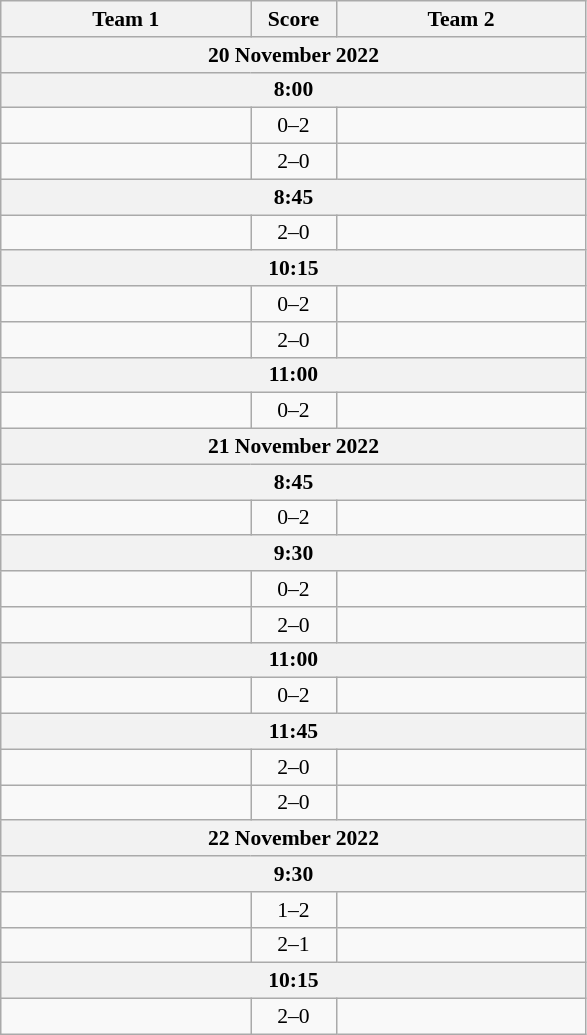<table class="wikitable" style="text-align: center; font-size:90% ">
<tr>
<th align="right" width="160">Team 1</th>
<th width="50">Score</th>
<th align="left" width="160">Team 2</th>
</tr>
<tr>
<th colspan=3>20 November 2022</th>
</tr>
<tr>
<th colspan=3>8:00</th>
</tr>
<tr>
<td align=right></td>
<td align=center>0–2</td>
<td align=left></td>
</tr>
<tr>
<td align=right></td>
<td align=center>2–0</td>
<td align=left></td>
</tr>
<tr>
<th colspan=3>8:45</th>
</tr>
<tr>
<td align=right></td>
<td align=center>2–0</td>
<td align=left></td>
</tr>
<tr>
<th colspan=3>10:15</th>
</tr>
<tr>
<td align=right></td>
<td align=center>0–2</td>
<td align=left></td>
</tr>
<tr>
<td align=right></td>
<td align=center>2–0</td>
<td align=left></td>
</tr>
<tr>
<th colspan=3>11:00</th>
</tr>
<tr>
<td align=right></td>
<td align=center>0–2</td>
<td align=left></td>
</tr>
<tr>
<th colspan=3>21 November 2022</th>
</tr>
<tr>
<th colspan=3>8:45</th>
</tr>
<tr>
<td align=right></td>
<td align=center>0–2</td>
<td align=left></td>
</tr>
<tr>
<th colspan=3>9:30</th>
</tr>
<tr>
<td align=right></td>
<td align=center>0–2</td>
<td align=left></td>
</tr>
<tr>
<td align=right></td>
<td align=center>2–0</td>
<td align=left></td>
</tr>
<tr>
<th colspan=3>11:00</th>
</tr>
<tr>
<td align=right></td>
<td align=center>0–2</td>
<td align=left></td>
</tr>
<tr>
<th colspan=3>11:45</th>
</tr>
<tr>
<td align=right></td>
<td align=center>2–0</td>
<td align=left></td>
</tr>
<tr>
<td align=right></td>
<td align=center>2–0</td>
<td align=left></td>
</tr>
<tr>
<th colspan=3>22 November 2022</th>
</tr>
<tr>
<th colspan=3>9:30</th>
</tr>
<tr>
<td align=right></td>
<td align=center>1–2</td>
<td align=left></td>
</tr>
<tr>
<td align=right></td>
<td align=center>2–1</td>
<td align=left></td>
</tr>
<tr>
<th colspan=3>10:15</th>
</tr>
<tr>
<td align=right></td>
<td align=center>2–0</td>
<td align=left></td>
</tr>
</table>
